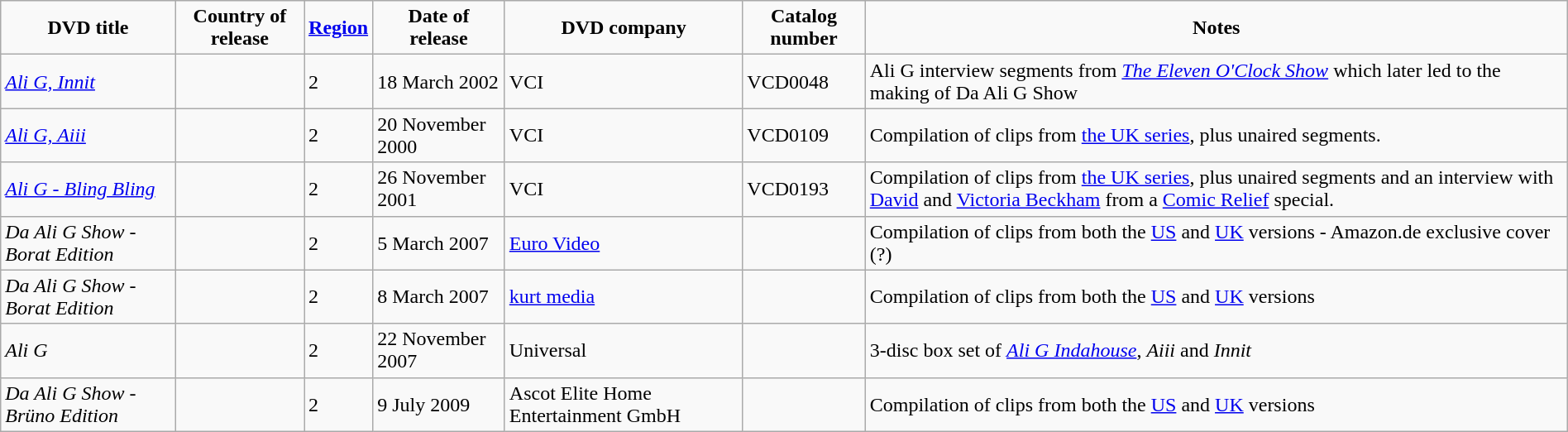<table class="wikitable" width=100%>
<tr>
<td align="center"><strong>DVD title</strong></td>
<td align="center"><strong>Country of release</strong></td>
<td align="center"><strong><a href='#'>Region</a></strong></td>
<td align="center"><strong>Date of release</strong></td>
<td align="center"><strong>DVD company</strong></td>
<td align="center"><strong>Catalog number</strong></td>
<td align="center"><strong>Notes</strong></td>
</tr>
<tr>
<td><em><a href='#'>Ali G, Innit</a></em></td>
<td></td>
<td>2</td>
<td>18 March 2002</td>
<td>VCI</td>
<td>VCD0048</td>
<td>Ali G interview segments from <em><a href='#'>The Eleven O'Clock Show</a></em> which later led to the making of Da Ali G Show</td>
</tr>
<tr>
<td><em><a href='#'>Ali G, Aiii</a></em></td>
<td></td>
<td>2</td>
<td>20 November 2000</td>
<td>VCI</td>
<td>VCD0109</td>
<td>Compilation of clips from <a href='#'>the UK series</a>, plus unaired segments.</td>
</tr>
<tr>
<td><em><a href='#'>Ali G - Bling Bling</a></em></td>
<td></td>
<td>2</td>
<td>26 November 2001</td>
<td>VCI</td>
<td>VCD0193</td>
<td>Compilation of clips from <a href='#'>the UK series</a>, plus unaired segments and an interview with <a href='#'>David</a> and <a href='#'>Victoria Beckham</a> from a <a href='#'>Comic Relief</a> special.</td>
</tr>
<tr>
<td><em>Da Ali G Show - Borat Edition</em></td>
<td></td>
<td>2</td>
<td>5 March 2007</td>
<td><a href='#'>Euro Video</a></td>
<td></td>
<td>Compilation of clips from both the <a href='#'>US</a> and <a href='#'>UK</a> versions - Amazon.de exclusive cover (?)</td>
</tr>
<tr>
<td><em>Da Ali G Show - Borat Edition</em></td>
<td></td>
<td>2</td>
<td>8 March 2007</td>
<td><a href='#'>kurt media</a></td>
<td></td>
<td>Compilation of clips from both the <a href='#'>US</a> and <a href='#'>UK</a> versions</td>
</tr>
<tr>
<td><em>Ali G</em></td>
<td></td>
<td>2</td>
<td>22 November 2007</td>
<td>Universal</td>
<td></td>
<td>3-disc box set of <em><a href='#'>Ali G Indahouse</a></em>, <em>Aiii</em> and <em>Innit</em></td>
</tr>
<tr>
<td><em>Da Ali G Show - Brüno Edition</em></td>
<td></td>
<td>2</td>
<td>9 July 2009</td>
<td>Ascot Elite Home Entertainment GmbH</td>
<td></td>
<td>Compilation of clips from both the <a href='#'>US</a> and <a href='#'>UK</a> versions</td>
</tr>
</table>
